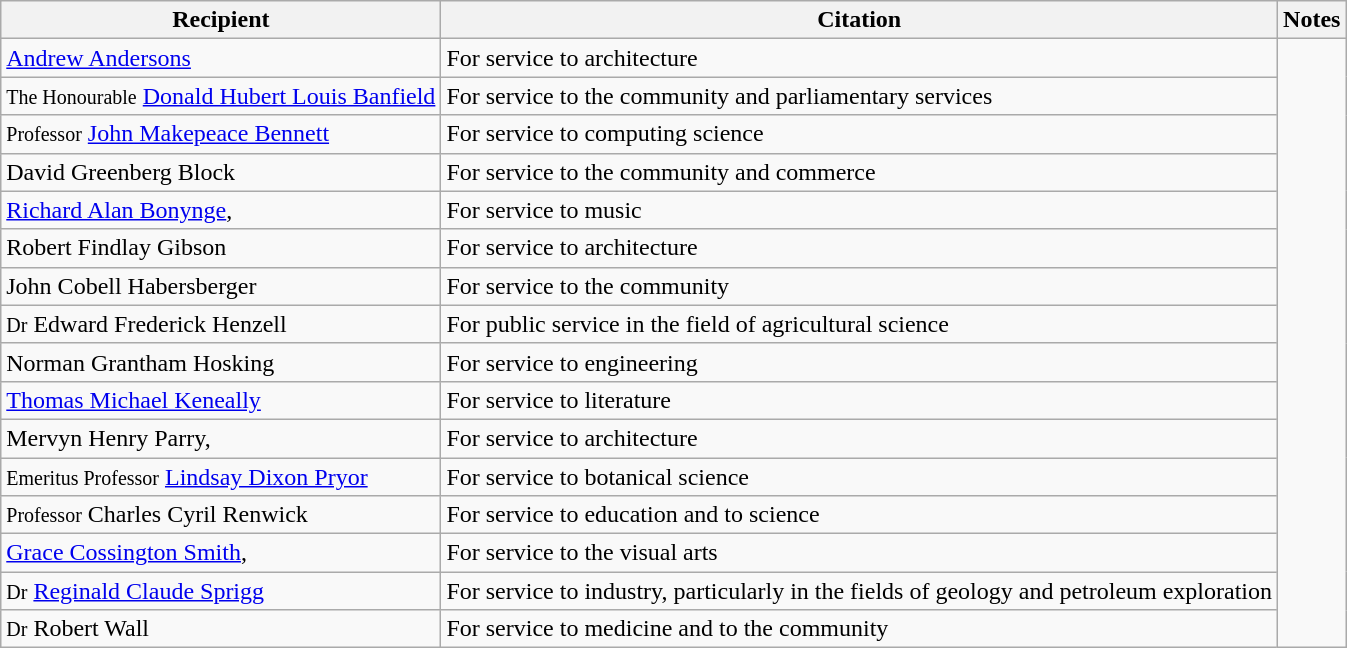<table class="wikitable">
<tr>
<th>Recipient</th>
<th>Citation</th>
<th>Notes</th>
</tr>
<tr>
<td><a href='#'>Andrew Andersons</a></td>
<td>For service to architecture</td>
<td rowspan="16"></td>
</tr>
<tr>
<td><small>The Honourable</small> <a href='#'>Donald Hubert Louis Banfield</a></td>
<td>For service to the community and parliamentary services</td>
</tr>
<tr>
<td><small>Professor</small> <a href='#'>John Makepeace Bennett</a></td>
<td>For service to computing science</td>
</tr>
<tr>
<td>David Greenberg Block</td>
<td>For service to the community and commerce</td>
</tr>
<tr>
<td><a href='#'>Richard Alan Bonynge</a>, </td>
<td>For service to music</td>
</tr>
<tr>
<td>Robert Findlay Gibson</td>
<td>For service to architecture</td>
</tr>
<tr>
<td>John Cobell Habersberger</td>
<td>For service to the community</td>
</tr>
<tr>
<td><small>Dr</small> Edward Frederick Henzell</td>
<td>For public service in the field of agricultural science</td>
</tr>
<tr>
<td>Norman Grantham Hosking</td>
<td>For service to engineering</td>
</tr>
<tr>
<td><a href='#'>Thomas Michael Keneally</a></td>
<td>For service to literature</td>
</tr>
<tr>
<td>Mervyn Henry Parry, </td>
<td>For service to architecture</td>
</tr>
<tr>
<td><small>Emeritus Professor</small> <a href='#'>Lindsay Dixon Pryor</a></td>
<td>For service to botanical science</td>
</tr>
<tr>
<td><small>Professor</small> Charles Cyril Renwick</td>
<td>For service to education and to science</td>
</tr>
<tr>
<td><a href='#'>Grace Cossington Smith</a>, </td>
<td>For service to the visual arts</td>
</tr>
<tr>
<td><small>Dr</small> <a href='#'>Reginald Claude Sprigg</a></td>
<td>For service to industry, particularly in the fields of geology and petroleum exploration</td>
</tr>
<tr>
<td><small>Dr</small> Robert Wall</td>
<td>For service to medicine and to the community</td>
</tr>
</table>
